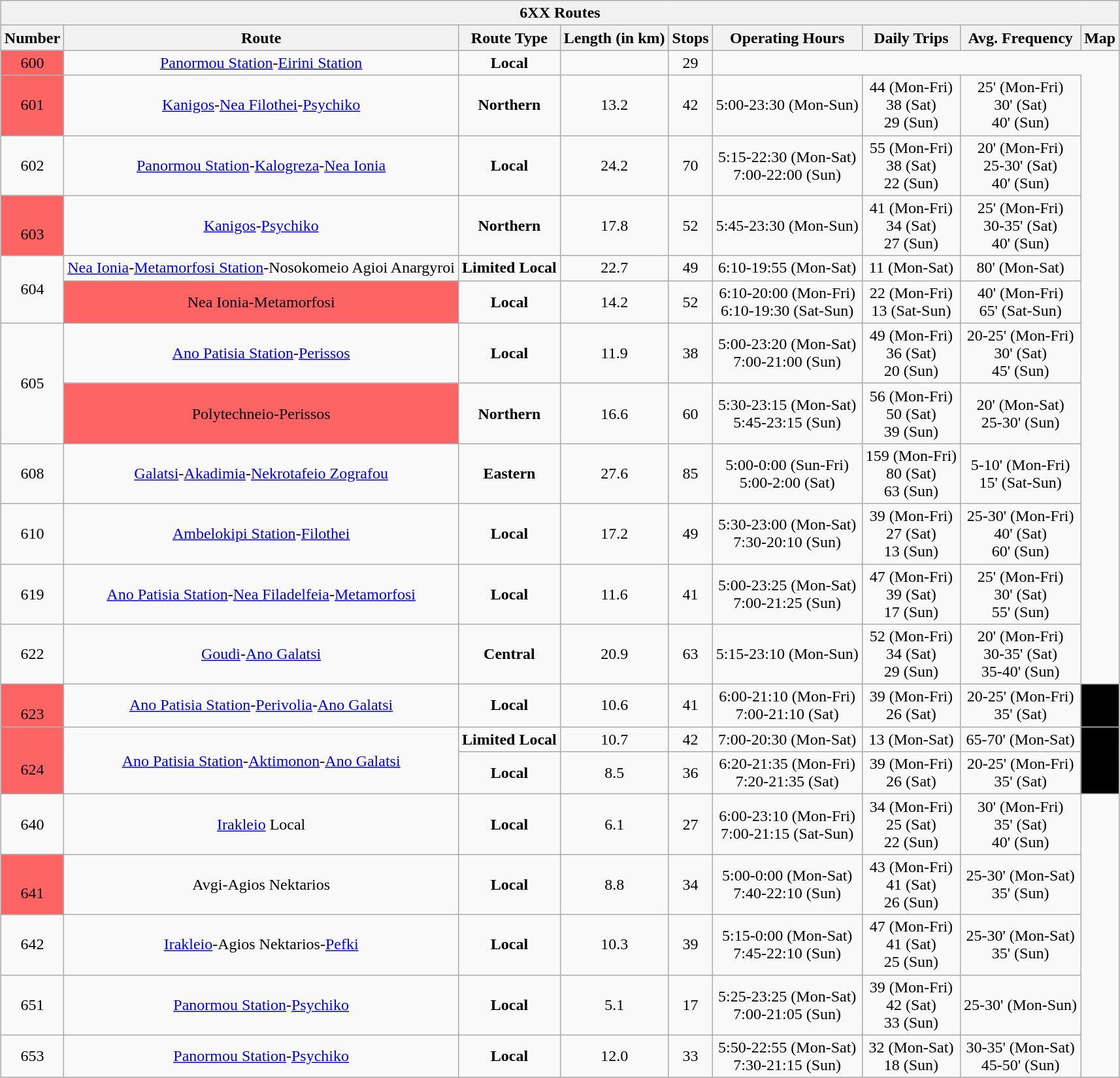<table cellpadding="5" style="margin:0 auto; text-align:center;"  class="mw-collapsible mw-collapsed wikitable">
<tr>
<th colspan="9">6XX Routes</th>
</tr>
<tr>
<th>Number</th>
<th>Route</th>
<th>Route Type</th>
<th>Length (in km)</th>
<th>Stops</th>
<th>Operating Hours</th>
<th>Daily Trips</th>
<th>Avg. Frequency</th>
<th>Map</th>
</tr>
<tr>
<td style="background:#ff6464;">600</td>
<td><a href='#'>Panormou Station</a>-<a href='#'>Eirini Station</a></td>
<td><span><strong>Local</strong></span></td>
<td></td>
<td>29</td>
</tr>
<tr>
<td style="background:#ff6464;">601</td>
<td><a href='#'>Kanigos</a>-<a href='#'>Nea Filothei</a>-<a href='#'>Psychiko</a></td>
<td><span><strong>Northern</strong></span></td>
<td>13.2</td>
<td>42</td>
<td>5:00-23:30 (Mon-Sun)</td>
<td>44 (Mon-Fri)<br>38 (Sat)<br>29 (Sun)</td>
<td>25' (Mon-Fri)<br>30' (Sat)<br>40' (Sun)</td>
</tr>
<tr>
<td>602</td>
<td><a href='#'>Panormou Station</a>-<a href='#'>Kalogreza</a>-<a href='#'>Nea Ionia</a></td>
<td><span><strong>Local</strong></span></td>
<td>24.2</td>
<td>70</td>
<td>5:15-22:30 (Mon-Sat)<br>7:00-22:00 (Sun)</td>
<td>55 (Mon-Fri)<br>38 (Sat)<br>22 (Sun)</td>
<td>20' (Mon-Fri)<br>25-30' (Sat)<br>40' (Sun)</td>
</tr>
<tr>
<td style="background:#ff6464;"><br>603</td>
<td><a href='#'>Kanigos</a>-<a href='#'>Psychiko</a></td>
<td><span><strong>Northern</strong></span></td>
<td>17.8</td>
<td>52</td>
<td>5:45-23:30 (Mon-Sun)</td>
<td>41 (Mon-Fri)<br>34 (Sat)<br>27 (Sun)</td>
<td>25' (Mon-Fri)<br>30-35' (Sat)<br>40' (Sun)</td>
</tr>
<tr>
<td rowspan="2">604</td>
<td><a href='#'>Nea Ionia</a>-<a href='#'>Metamorfosi Station</a>-Nosokomeio Agioi Anargyroi</td>
<td><span><strong>Limited Local</strong></span></td>
<td>22.7</td>
<td>49</td>
<td>6:10-19:55 (Mon-Sat)</td>
<td>11 (Mon-Sat)</td>
<td>80' (Mon-Sat)</td>
</tr>
<tr>
<td style="background:#ff6464;">Nea Ionia-Metamorfosi</td>
<td><span><strong>Local</strong></span></td>
<td>14.2</td>
<td>52</td>
<td>6:10-20:00 (Mon-Fri)<br>6:10-19:30 (Sat-Sun)</td>
<td>22 (Mon-Fri)<br>13 (Sat-Sun)</td>
<td>40' (Mon-Fri)<br>65' (Sat-Sun)</td>
</tr>
<tr>
<td rowspan="2">605</td>
<td><a href='#'>Ano Patisia Station</a>-<a href='#'>Perissos</a></td>
<td><span><strong>Local</strong></span></td>
<td>11.9</td>
<td>38</td>
<td>5:00-23:20 (Mon-Sat)<br>7:00-21:00 (Sun)</td>
<td>49 (Mon-Fri)<br>36 (Sat)<br>20 (Sun)</td>
<td>20-25' (Mon-Fri)<br>30' (Sat)<br>45' (Sun)</td>
</tr>
<tr>
<td style="background:#ff6464;">Polytechneio-Perissos</td>
<td><span><strong>Northern</strong></span></td>
<td>16.6</td>
<td>60</td>
<td>5:30-23:15 (Mon-Sat)<br>5:45-23:15 (Sun)</td>
<td>56 (Mon-Fri)<br>50 (Sat)<br>39 (Sun)</td>
<td>20' (Mon-Sat)<br>25-30' (Sun)</td>
</tr>
<tr>
<td>608</td>
<td><a href='#'>Galatsi</a>-<a href='#'>Akadimia</a>-<a href='#'>Nekrotafeio Zografou</a></td>
<td><span><strong>Eastern</strong></span></td>
<td>27.6</td>
<td>85</td>
<td>5:00-0:00 (Sun-Fri)<br>5:00-2:00 (Sat)</td>
<td>159 (Mon-Fri)<br>80 (Sat)<br>63 (Sun)</td>
<td>5-10' (Mon-Fri)<br>15' (Sat-Sun)</td>
</tr>
<tr>
<td>610</td>
<td><a href='#'>Ambelokipi Station</a>-<a href='#'>Filothei</a></td>
<td><span><strong>Local</strong></span></td>
<td>17.2</td>
<td>49</td>
<td>5:30-23:00 (Mon-Sat)<br>7:30-20:10 (Sun)</td>
<td>39 (Mon-Fri)<br>27 (Sat)<br>13 (Sun)</td>
<td>25-30' (Mon-Fri)<br>40' (Sat)<br>60' (Sun)</td>
</tr>
<tr>
<td>619</td>
<td><a href='#'>Ano Patisia Station</a>-<a href='#'>Nea Filadelfeia</a>-<a href='#'>Metamorfosi</a></td>
<td><span><strong>Local</strong></span></td>
<td>11.6</td>
<td>41</td>
<td>5:00-23:25 (Mon-Sat)<br>7:00-21:25 (Sun)</td>
<td>47 (Mon-Fri)<br>39 (Sat)<br>17 (Sun)</td>
<td>25' (Mon-Fri)<br>30' (Sat)<br>55' (Sun)</td>
</tr>
<tr>
<td>622</td>
<td><a href='#'>Goudi</a>-<a href='#'>Ano Galatsi</a></td>
<td><span><strong>Central</strong></span></td>
<td>20.9</td>
<td>63</td>
<td>5:15-23:10 (Mon-Sun)</td>
<td>52 (Mon-Fri)<br>34 (Sat)<br>29 (Sun)</td>
<td>20' (Mon-Fri)<br>30-35' (Sat)<br>35-40' (Sun)</td>
</tr>
<tr>
<td style="background:#ff6464;"><br>623</td>
<td><a href='#'>Ano Patisia Station</a>-<a href='#'>Perivolia</a>-<a href='#'>Ano Galatsi</a></td>
<td><span><strong>Local</strong></span></td>
<td>10.6</td>
<td>41</td>
<td>6:00-21:10 (Mon-Fri)<br>7:00-21:10 (Sat)</td>
<td>39 (Mon-Fri)<br>26 (Sat)</td>
<td>20-25' (Mon-Fri)<br>35' (Sat)</td>
<td style="background:#000000;"></td>
</tr>
<tr>
<td rowspan="2" style="background:#ff6464;"><br>624</td>
<td rowspan="2"><a href='#'>Ano Patisia Station</a>-<a href='#'>Aktimonon</a>-<a href='#'>Ano Galatsi</a></td>
<td><span><strong>Limited Local</strong></span></td>
<td>10.7</td>
<td>42</td>
<td>7:00-20:30 (Mon-Sat)</td>
<td>13 (Mon-Sat)</td>
<td>65-70' (Mon-Sat)</td>
<td style="background:#000000;" rowspan="2"></td>
</tr>
<tr>
<td><span><strong>Local</strong></span></td>
<td>8.5</td>
<td>36</td>
<td>6:20-21:35 (Mon-Fri)<br>7:20-21:35 (Sat)</td>
<td>39 (Mon-Fri)<br>26 (Sat)</td>
<td>20-25' (Mon-Fri)<br>35' (Sat)</td>
</tr>
<tr>
<td>640</td>
<td><a href='#'>Irakleio</a> Local</td>
<td><span><strong>Local</strong></span></td>
<td>6.1</td>
<td>27</td>
<td>6:00-23:10 (Mon-Fri)<br>7:00-21:15 (Sat-Sun)</td>
<td>34 (Mon-Fri)<br>25 (Sat)<br>22 (Sun)</td>
<td>30' (Mon-Fri)<br>35' (Sat)<br>40' (Sun)</td>
</tr>
<tr>
<td style="background:#ff6464;"><br>641</td>
<td>Avgi-Agios Nektarios</td>
<td><span><strong>Local</strong></span></td>
<td>8.8</td>
<td>34</td>
<td>5:00-0:00 (Mon-Sat)<br>7:40-22:10 (Sun)</td>
<td>43 (Mon-Fri)<br>41 (Sat)<br>26 (Sun)</td>
<td>25-30' (Mon-Sat)<br>35' (Sun)</td>
</tr>
<tr>
<td>642</td>
<td><a href='#'>Irakleio</a>-Agios Nektarios-<a href='#'>Pefki</a></td>
<td><span><strong>Local</strong></span></td>
<td>10.3</td>
<td>39</td>
<td>5:15-0:00 (Mon-Sat)<br>7:45-22:10 (Sun)</td>
<td>47 (Mon-Fri)<br>41 (Sat)<br>25 (Sun)</td>
<td>25-30' (Mon-Sat)<br>35' (Sun)</td>
</tr>
<tr>
<td>651</td>
<td><a href='#'>Panormou Station</a>-<a href='#'>Psychiko</a></td>
<td><span><strong>Local</strong></span></td>
<td>5.1</td>
<td>17</td>
<td>5:25-23:25 (Mon-Sat)<br>7:00-21:05 (Sun)</td>
<td>39 (Mon-Fri)<br>42 (Sat)<br>33 (Sun)</td>
<td>25-30' (Mon-Sun)</td>
</tr>
<tr>
<td>653</td>
<td><a href='#'>Panormou Station</a>-<a href='#'>Psychiko</a></td>
<td><span><strong>Local</strong></span></td>
<td>12.0</td>
<td>33</td>
<td>5:50-22:55 (Mon-Sat)<br>7:30-21:15 (Sun)</td>
<td>32 (Mon-Sat)<br>18 (Sun)</td>
<td>30-35' (Mon-Sat)<br>45-50' (Sun)</td>
</tr>
</table>
